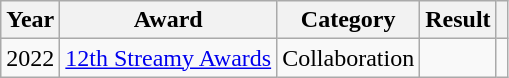<table class="wikitable sortable">
<tr>
<th>Year</th>
<th>Award</th>
<th>Category</th>
<th>Result</th>
<th></th>
</tr>
<tr>
<td>2022</td>
<td><a href='#'>12th Streamy Awards</a></td>
<td>Collaboration</td>
<td></td>
<td></td>
</tr>
</table>
